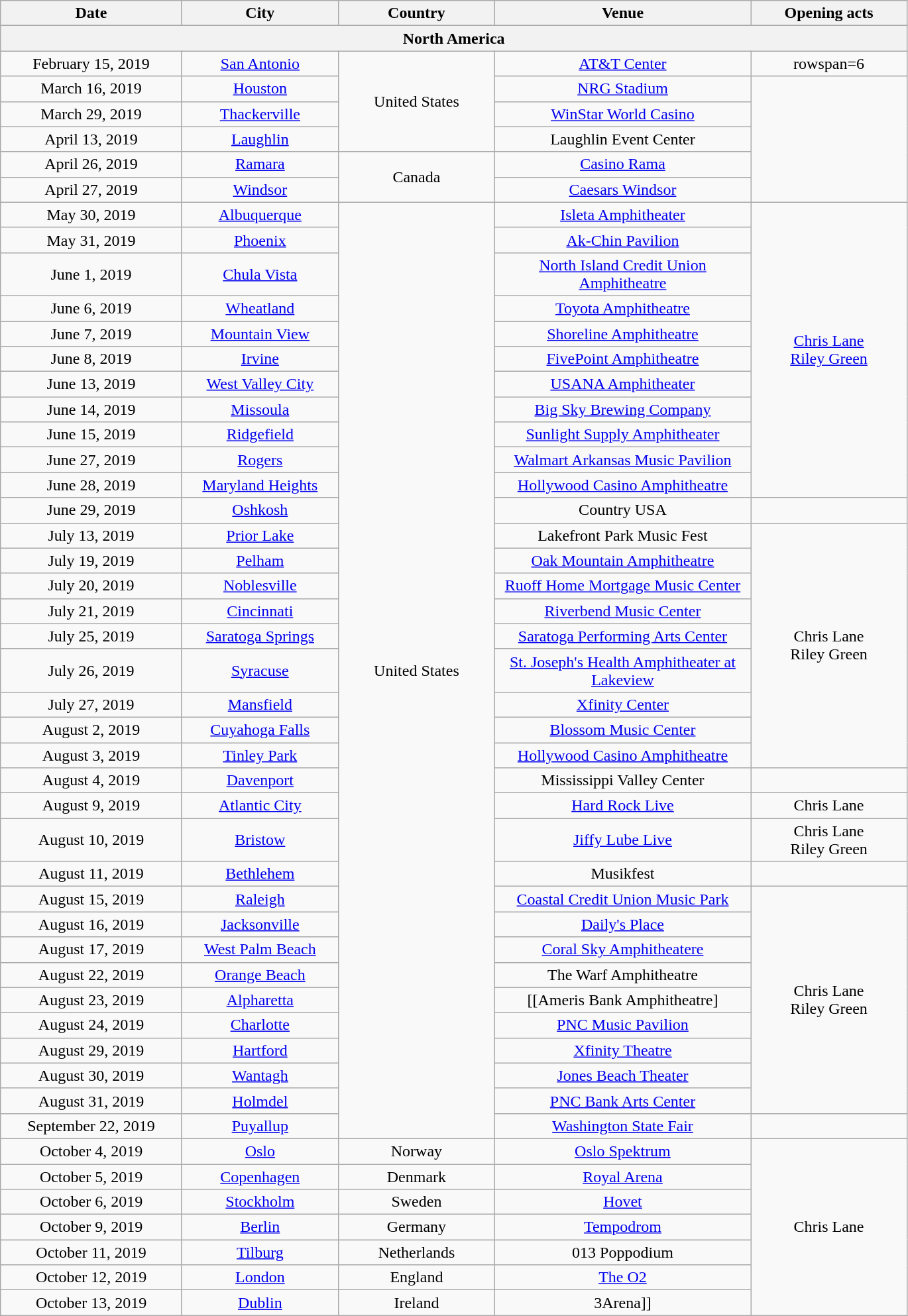<table class="wikitable" style="text-align:center">
<tr>
<th style="width:175px;">Date</th>
<th style="width:150px;">City</th>
<th style="width:150px;">Country</th>
<th style="width:250px;">Venue</th>
<th style="width:150px;">Opening acts</th>
</tr>
<tr>
<th colspan="5" style="text-align:center;">North America</th>
</tr>
<tr>
<td>February 15, 2019</td>
<td><a href='#'>San Antonio</a></td>
<td rowspan="4">United States</td>
<td><a href='#'>AT&T Center</a></td>
<td>rowspan=6 </td>
</tr>
<tr>
<td>March 16, 2019</td>
<td><a href='#'>Houston</a></td>
<td><a href='#'>NRG Stadium</a></td>
</tr>
<tr>
<td>March 29, 2019</td>
<td><a href='#'>Thackerville</a></td>
<td><a href='#'>WinStar World Casino</a></td>
</tr>
<tr>
<td>April 13, 2019</td>
<td><a href='#'>Laughlin</a></td>
<td>Laughlin Event Center</td>
</tr>
<tr>
<td>April 26, 2019</td>
<td><a href='#'>Ramara</a></td>
<td rowspan="2">Canada</td>
<td><a href='#'>Casino Rama</a></td>
</tr>
<tr>
<td>April 27, 2019</td>
<td><a href='#'>Windsor</a></td>
<td><a href='#'>Caesars Windsor</a></td>
</tr>
<tr>
<td>May 30, 2019</td>
<td><a href='#'>Albuquerque</a></td>
<td rowspan="35">United States</td>
<td><a href='#'>Isleta Amphitheater</a></td>
<td rowspan="11"><a href='#'>Chris Lane</a><br><a href='#'>Riley Green</a></td>
</tr>
<tr>
<td>May 31, 2019</td>
<td><a href='#'>Phoenix</a></td>
<td><a href='#'>Ak-Chin Pavilion</a></td>
</tr>
<tr>
<td>June 1, 2019</td>
<td><a href='#'>Chula Vista</a></td>
<td><a href='#'>North Island Credit Union Amphitheatre</a></td>
</tr>
<tr>
<td>June 6, 2019</td>
<td><a href='#'>Wheatland</a></td>
<td><a href='#'>Toyota Amphitheatre</a></td>
</tr>
<tr>
<td>June 7, 2019</td>
<td><a href='#'>Mountain View</a></td>
<td><a href='#'>Shoreline Amphitheatre</a></td>
</tr>
<tr>
<td>June 8, 2019</td>
<td><a href='#'>Irvine</a></td>
<td><a href='#'>FivePoint Amphitheatre</a></td>
</tr>
<tr>
<td>June 13, 2019</td>
<td><a href='#'>West Valley City</a></td>
<td><a href='#'>USANA Amphitheater</a></td>
</tr>
<tr>
<td>June 14, 2019</td>
<td><a href='#'>Missoula</a></td>
<td><a href='#'>Big Sky Brewing Company</a></td>
</tr>
<tr>
<td>June 15, 2019</td>
<td><a href='#'>Ridgefield</a></td>
<td><a href='#'>Sunlight Supply Amphitheater</a></td>
</tr>
<tr>
<td>June 27, 2019</td>
<td><a href='#'>Rogers</a></td>
<td><a href='#'>Walmart Arkansas Music Pavilion</a></td>
</tr>
<tr>
<td>June 28, 2019</td>
<td><a href='#'>Maryland Heights</a></td>
<td><a href='#'>Hollywood Casino Amphitheatre</a></td>
</tr>
<tr>
<td>June 29, 2019</td>
<td><a href='#'>Oshkosh</a></td>
<td>Country USA</td>
<td></td>
</tr>
<tr>
<td>July 13, 2019</td>
<td><a href='#'>Prior Lake</a></td>
<td>Lakefront Park Music Fest</td>
<td rowspan="9">Chris Lane<br>Riley Green</td>
</tr>
<tr>
<td>July 19, 2019</td>
<td><a href='#'>Pelham</a></td>
<td><a href='#'>Oak Mountain Amphitheatre</a></td>
</tr>
<tr>
<td>July 20, 2019</td>
<td><a href='#'>Noblesville</a></td>
<td><a href='#'>Ruoff Home Mortgage Music Center</a></td>
</tr>
<tr>
<td>July 21, 2019</td>
<td><a href='#'>Cincinnati</a></td>
<td><a href='#'>Riverbend Music Center</a></td>
</tr>
<tr>
<td>July 25, 2019</td>
<td><a href='#'>Saratoga Springs</a></td>
<td><a href='#'>Saratoga Performing Arts Center</a></td>
</tr>
<tr>
<td>July 26, 2019</td>
<td><a href='#'>Syracuse</a></td>
<td><a href='#'>St. Joseph's Health Amphitheater at Lakeview</a></td>
</tr>
<tr>
<td>July 27, 2019</td>
<td><a href='#'>Mansfield</a></td>
<td><a href='#'>Xfinity Center</a></td>
</tr>
<tr>
<td>August 2, 2019</td>
<td><a href='#'>Cuyahoga Falls</a></td>
<td><a href='#'>Blossom Music Center</a></td>
</tr>
<tr>
<td>August 3, 2019</td>
<td><a href='#'>Tinley Park</a></td>
<td><a href='#'>Hollywood Casino Amphitheatre</a></td>
</tr>
<tr>
<td>August 4, 2019</td>
<td><a href='#'>Davenport</a></td>
<td>Mississippi Valley Center</td>
<td></td>
</tr>
<tr>
<td>August 9, 2019</td>
<td><a href='#'>Atlantic City</a></td>
<td><a href='#'>Hard Rock Live</a></td>
<td>Chris Lane</td>
</tr>
<tr>
<td>August 10, 2019</td>
<td><a href='#'>Bristow</a></td>
<td><a href='#'>Jiffy Lube Live</a></td>
<td>Chris Lane<br>Riley Green</td>
</tr>
<tr>
<td>August 11, 2019</td>
<td><a href='#'>Bethlehem</a></td>
<td>Musikfest</td>
<td></td>
</tr>
<tr>
<td>August 15, 2019</td>
<td><a href='#'>Raleigh</a></td>
<td><a href='#'>Coastal Credit Union Music Park</a></td>
<td rowspan="9">Chris Lane<br>Riley Green</td>
</tr>
<tr>
<td>August 16, 2019</td>
<td><a href='#'>Jacksonville</a></td>
<td><a href='#'>Daily's Place</a></td>
</tr>
<tr>
<td>August 17, 2019</td>
<td><a href='#'>West Palm Beach</a></td>
<td><a href='#'>Coral Sky Amphitheatere</a></td>
</tr>
<tr>
<td>August 22, 2019</td>
<td><a href='#'>Orange Beach</a></td>
<td>The Warf Amphitheatre</td>
</tr>
<tr>
<td>August 23, 2019</td>
<td><a href='#'>Alpharetta</a></td>
<td>[[Ameris Bank Amphitheatre]</td>
</tr>
<tr>
<td>August 24, 2019</td>
<td><a href='#'>Charlotte</a></td>
<td><a href='#'>PNC Music Pavilion</a></td>
</tr>
<tr>
<td>August 29, 2019</td>
<td><a href='#'>Hartford</a></td>
<td><a href='#'>Xfinity Theatre</a></td>
</tr>
<tr>
<td>August 30, 2019</td>
<td><a href='#'>Wantagh</a></td>
<td><a href='#'>Jones Beach Theater</a></td>
</tr>
<tr>
<td>August 31, 2019</td>
<td><a href='#'>Holmdel</a></td>
<td><a href='#'>PNC Bank Arts Center</a></td>
</tr>
<tr>
<td>September 22, 2019</td>
<td><a href='#'>Puyallup</a></td>
<td><a href='#'>Washington State Fair</a></td>
<td></td>
</tr>
<tr>
<td>October 4, 2019</td>
<td><a href='#'>Oslo</a></td>
<td>Norway</td>
<td><a href='#'>Oslo Spektrum</a></td>
<td rowspan="7">Chris Lane</td>
</tr>
<tr>
<td>October 5, 2019</td>
<td><a href='#'>Copenhagen</a></td>
<td>Denmark</td>
<td><a href='#'>Royal Arena</a></td>
</tr>
<tr>
<td>October 6, 2019</td>
<td><a href='#'>Stockholm</a></td>
<td>Sweden</td>
<td><a href='#'>Hovet</a></td>
</tr>
<tr>
<td>October 9, 2019</td>
<td><a href='#'>Berlin</a></td>
<td>Germany</td>
<td><a href='#'>Tempodrom</a></td>
</tr>
<tr>
<td>October 11, 2019</td>
<td><a href='#'>Tilburg</a></td>
<td>Netherlands</td>
<td>013 Poppodium</td>
</tr>
<tr>
<td>October 12, 2019</td>
<td><a href='#'>London</a></td>
<td>England</td>
<td><a href='#'>The O2</a></td>
</tr>
<tr>
<td>October 13, 2019</td>
<td><a href='#'>Dublin</a></td>
<td>Ireland</td>
<td 3Arena (Dublin)>3Arena]]</td>
</tr>
</table>
